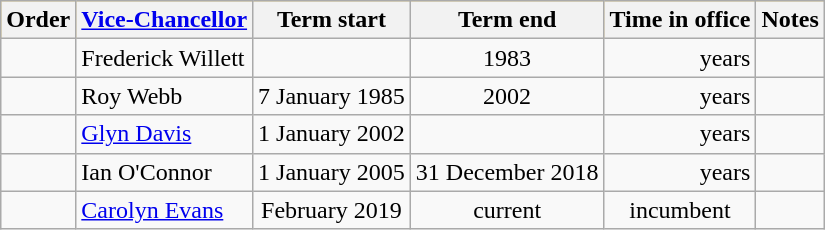<table class="wikitable sortable">
<tr style="background:#fc3;">
<th>Order</th>
<th><a href='#'>Vice-Chancellor</a></th>
<th>Term start</th>
<th>Term end</th>
<th>Time in office</th>
<th>Notes</th>
</tr>
<tr>
<td align=center></td>
<td>Frederick Willett </td>
<td align=center></td>
<td align=center>1983</td>
<td align=right> years</td>
<td></td>
</tr>
<tr>
<td align=center></td>
<td>Roy Webb  </td>
<td align=center>7 January 1985</td>
<td align=center>2002</td>
<td align=right> years</td>
<td></td>
</tr>
<tr>
<td align=center></td>
<td><a href='#'>Glyn Davis</a></td>
<td align=center>1 January 2002</td>
<td align=center></td>
<td align=right> years</td>
<td></td>
</tr>
<tr>
<td align=center></td>
<td>Ian O'Connor </td>
<td align=center>1 January 2005</td>
<td align=center>31 December 2018</td>
<td align=right> years</td>
<td></td>
</tr>
<tr>
<td align=center></td>
<td><a href='#'>Carolyn Evans</a> </td>
<td align=center>February 2019</td>
<td align=center>current</td>
<td align=center>incumbent</td>
<td></td>
</tr>
</table>
